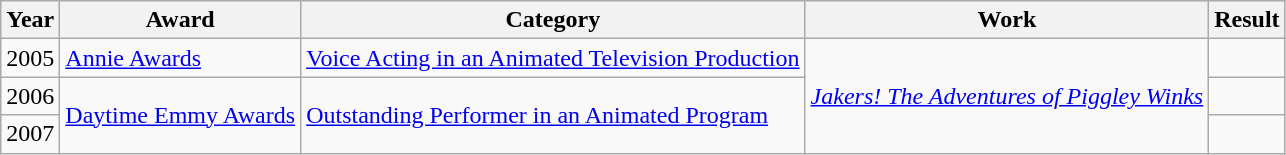<table class="wikitable">
<tr>
<th>Year</th>
<th>Award</th>
<th>Category</th>
<th>Work</th>
<th>Result</th>
</tr>
<tr>
<td>2005</td>
<td><a href='#'>Annie Awards</a></td>
<td><a href='#'>Voice Acting in an Animated Television Production</a></td>
<td rowspan="3"><em><a href='#'>Jakers! The Adventures of Piggley Winks</a></em></td>
<td></td>
</tr>
<tr>
<td>2006</td>
<td rowspan="2"><a href='#'>Daytime Emmy Awards</a></td>
<td rowspan="2"><a href='#'>Outstanding Performer in an Animated Program</a></td>
<td></td>
</tr>
<tr>
<td>2007</td>
<td></td>
</tr>
</table>
